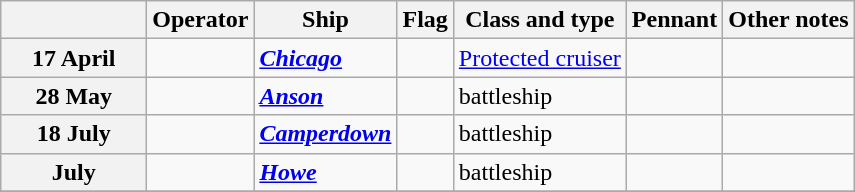<table Class="wikitable">
<tr>
<th width="90"></th>
<th>Operator</th>
<th>Ship</th>
<th>Flag</th>
<th>Class and type</th>
<th>Pennant</th>
<th>Other notes</th>
</tr>
<tr ---->
<th>17 April</th>
<td></td>
<td><a href='#'><strong><em>Chicago</em></strong></a></td>
<td></td>
<td><a href='#'>Protected cruiser</a></td>
<td></td>
<td></td>
</tr>
<tr ---->
<th>28 May</th>
<td></td>
<td><a href='#'><strong><em>Anson</em></strong></a></td>
<td></td>
<td> battleship</td>
<td></td>
<td></td>
</tr>
<tr ---->
<th>18 July</th>
<td></td>
<td><a href='#'><strong><em>Camperdown</em></strong></a></td>
<td></td>
<td> battleship</td>
<td></td>
<td></td>
</tr>
<tr ---->
<th>July</th>
<td></td>
<td><a href='#'><strong><em>Howe</em></strong></a></td>
<td></td>
<td> battleship</td>
<td></td>
<td></td>
</tr>
<tr ---->
</tr>
</table>
